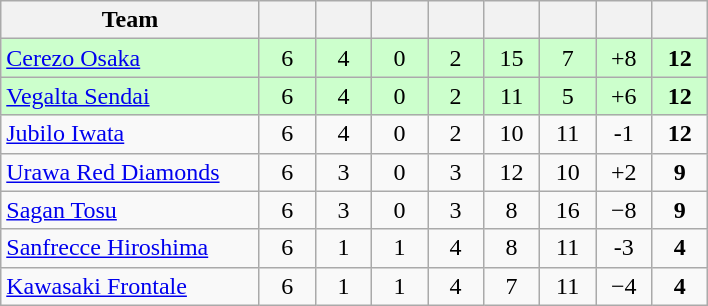<table class="wikitable" style="text-align:center;">
<tr>
<th width=165>Team</th>
<th width=30></th>
<th width=30></th>
<th width=30></th>
<th width=30></th>
<th width=30></th>
<th width=30></th>
<th width=30></th>
<th width=30></th>
</tr>
<tr bgcolor="#ccffcc">
<td align=left><a href='#'>Cerezo Osaka</a></td>
<td>6</td>
<td>4</td>
<td>0</td>
<td>2</td>
<td>15</td>
<td>7</td>
<td>+8</td>
<td><strong>12</strong></td>
</tr>
<tr bgcolor="#ccffcc">
<td align=left><a href='#'>Vegalta Sendai</a></td>
<td>6</td>
<td>4</td>
<td>0</td>
<td>2</td>
<td>11</td>
<td>5</td>
<td>+6</td>
<td><strong>12</strong></td>
</tr>
<tr>
<td align=left><a href='#'>Jubilo Iwata</a></td>
<td>6</td>
<td>4</td>
<td>0</td>
<td>2</td>
<td>10</td>
<td>11</td>
<td>-1</td>
<td><strong>12</strong></td>
</tr>
<tr>
<td align=left><a href='#'>Urawa Red Diamonds</a></td>
<td>6</td>
<td>3</td>
<td>0</td>
<td>3</td>
<td>12</td>
<td>10</td>
<td>+2</td>
<td><strong>9</strong></td>
</tr>
<tr>
<td align=left><a href='#'>Sagan Tosu</a></td>
<td>6</td>
<td>3</td>
<td>0</td>
<td>3</td>
<td>8</td>
<td>16</td>
<td>−8</td>
<td><strong>9</strong></td>
</tr>
<tr>
<td align=left><a href='#'>Sanfrecce Hiroshima</a></td>
<td>6</td>
<td>1</td>
<td>1</td>
<td>4</td>
<td>8</td>
<td>11</td>
<td>-3</td>
<td><strong>4</strong></td>
</tr>
<tr>
<td align=left><a href='#'>Kawasaki Frontale</a></td>
<td>6</td>
<td>1</td>
<td>1</td>
<td>4</td>
<td>7</td>
<td>11</td>
<td>−4</td>
<td><strong>4</strong></td>
</tr>
</table>
